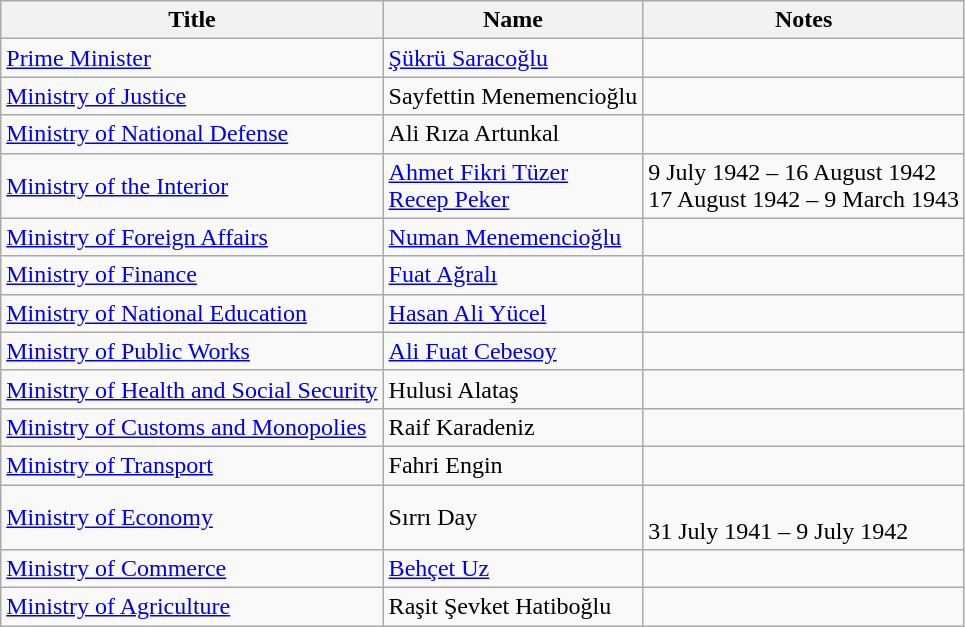<table class="wikitable">
<tr>
<th>Title</th>
<th>Name</th>
<th>Notes</th>
</tr>
<tr>
<td><a href='#'>Prime Minister</a></td>
<td><a href='#'>Şükrü Saracoğlu</a></td>
<td></td>
</tr>
<tr>
<td><a href='#'>Ministry of Justice</a></td>
<td>Sayfettin Menemencioğlu</td>
<td></td>
</tr>
<tr>
<td><a href='#'>Ministry of National Defense</a></td>
<td>Ali Rıza Artunkal</td>
<td></td>
</tr>
<tr>
<td><a href='#'>Ministry of the Interior</a></td>
<td><a href='#'>Ahmet Fikri Tüzer</a><br><a href='#'>Recep Peker</a></td>
<td>9 July 1942 – 16 August 1942<br>17 August 1942 – 9 March 1943</td>
</tr>
<tr>
<td><a href='#'>Ministry of Foreign Affairs</a></td>
<td><a href='#'>Numan Menemencioğlu</a></td>
<td></td>
</tr>
<tr>
<td><a href='#'>Ministry of Finance</a></td>
<td><a href='#'>Fuat Ağralı</a></td>
<td></td>
</tr>
<tr>
<td><a href='#'>Ministry of National Education</a></td>
<td><a href='#'>Hasan Ali Yücel</a></td>
<td></td>
</tr>
<tr>
<td><a href='#'>Ministry of Public Works</a></td>
<td><a href='#'>Ali Fuat Cebesoy</a></td>
<td></td>
</tr>
<tr>
<td><a href='#'>Ministry of Health and Social Security</a></td>
<td>Hulusi Alataş</td>
<td></td>
</tr>
<tr>
<td><a href='#'>Ministry of Customs and Monopolies</a></td>
<td>Raif Karadeniz</td>
<td></td>
</tr>
<tr>
<td><a href='#'>Ministry of Transport</a></td>
<td>Fahri Engin</td>
<td></td>
</tr>
<tr>
<td><a href='#'>Ministry of Economy</a></td>
<td>Sırrı Day</td>
<td><br>31 July 1941 – 9 July 1942</td>
</tr>
<tr>
<td><a href='#'>Ministry of Commerce</a></td>
<td><a href='#'>Behçet Uz</a></td>
<td></td>
</tr>
<tr>
<td><a href='#'>Ministry of Agriculture</a></td>
<td>Raşit Şevket Hatiboğlu</td>
<td></td>
</tr>
</table>
